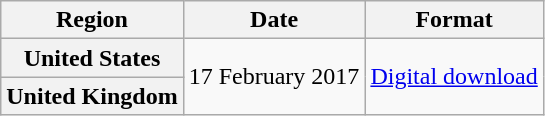<table class="wikitable plainrowheaders">
<tr>
<th>Region</th>
<th>Date</th>
<th>Format</th>
</tr>
<tr>
<th scope="row">United States</th>
<td rowspan="2">17 February 2017</td>
<td rowspan="2"><a href='#'>Digital download</a></td>
</tr>
<tr>
<th scope="row">United Kingdom</th>
</tr>
</table>
